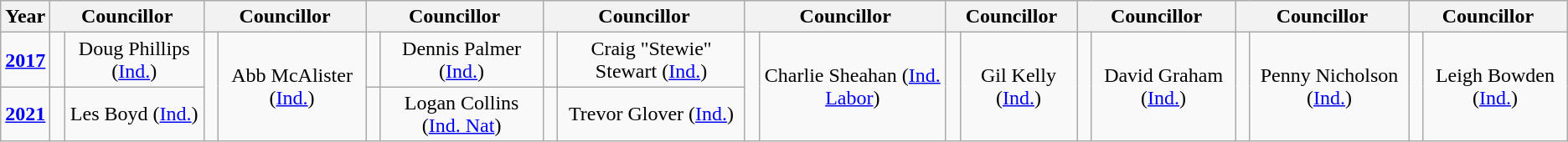<table class="wikitable">
<tr>
<th>Year</th>
<th colspan="2">Councillor</th>
<th colspan="2">Councillor</th>
<th colspan="2">Councillor</th>
<th colspan="2">Councillor</th>
<th colspan="2">Councillor</th>
<th colspan="2">Councillor</th>
<th colspan="2">Councillor</th>
<th colspan="2">Councillor</th>
<th colspan="2">Councillor</th>
</tr>
<tr>
<td align="center"><strong><a href='#'>2017</a></strong></td>
<td rowspan="1" width="1px" > </td>
<td rowspan="1"; align="center">Doug Phillips (<a href='#'>Ind.</a>)</td>
<td rowspan="2" width="1px" > </td>
<td rowspan="2"; align="center">Abb McAlister (<a href='#'>Ind.</a>)</td>
<td rowspan="1" width="1px" > </td>
<td rowspan="1"; align="center">Dennis Palmer (<a href='#'>Ind.</a>)</td>
<td rowspan="1" width="1px" > </td>
<td rowspan="1"; align="center">Craig "Stewie" Stewart (<a href='#'>Ind.</a>)</td>
<td rowspan="2" width="1px" > </td>
<td rowspan="2"; align="center">Charlie Sheahan (<a href='#'>Ind. Labor</a>)</td>
<td rowspan="2" width="1px" > </td>
<td rowspan="2"; align="center">Gil Kelly (<a href='#'>Ind.</a>)</td>
<td rowspan="2" width="1px" > </td>
<td rowspan="2"; align="center">David Graham (<a href='#'>Ind.</a>)</td>
<td rowspan="2" width="1px" > </td>
<td rowspan="2"; align="center">Penny Nicholson (<a href='#'>Ind.</a>)</td>
<td rowspan="2" width="1px" > </td>
<td rowspan="2"; align="center">Leigh Bowden (<a href='#'>Ind.</a>)</td>
</tr>
<tr>
<td align="center"><strong><a href='#'>2021</a></strong></td>
<td rowspan="1" width="1px" > </td>
<td rowspan="1"; align="center">Les Boyd (<a href='#'>Ind.</a>)</td>
<td rowspan="1" width="1px" > </td>
<td rowspan="1"; align="center">Logan Collins (<a href='#'>Ind. Nat</a>)</td>
<td rowspan="1" width="1px" > </td>
<td rowspan="1"; align="center">Trevor Glover (<a href='#'>Ind.</a>)</td>
</tr>
</table>
